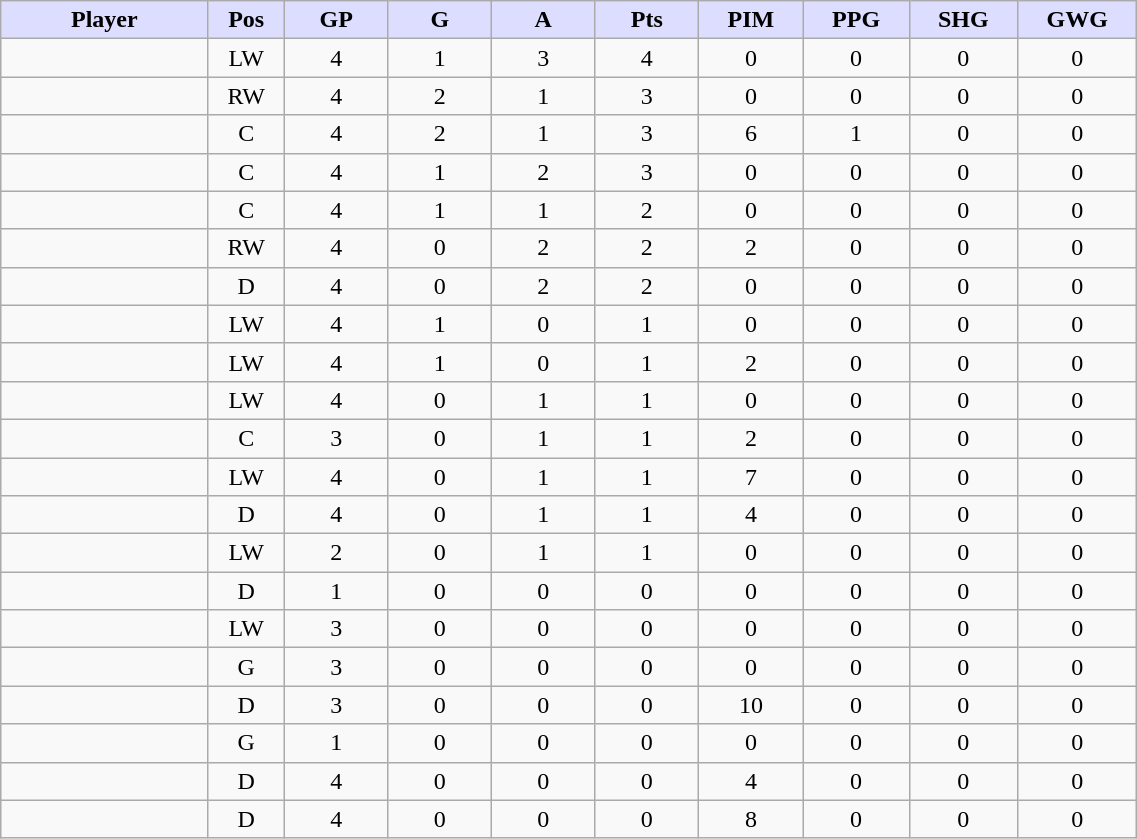<table style="width:60%;" class="wikitable sortable">
<tr style="text-align:center;">
<th style="background:#ddf; width:10%;">Player</th>
<th style="background:#ddf; width:3%;" title="Position">Pos</th>
<th style="background:#ddf; width:5%;" title="Games played">GP</th>
<th style="background:#ddf; width:5%;" title="Goals">G</th>
<th style="background:#ddf; width:5%;" title="Assists">A</th>
<th style="background:#ddf; width:5%;" title="Points">Pts</th>
<th style="background:#ddf; width:5%;" title="Penalties in Minutes">PIM</th>
<th style="background:#ddf; width:5%;" title="Power Play Goals">PPG</th>
<th style="background:#ddf; width:5%;" title="Short-handed Goals">SHG</th>
<th style="background:#ddf; width:5%;" title="Game-winning Goals">GWG</th>
</tr>
<tr style="text-align:center;">
<td style="text-align:right;"></td>
<td>LW</td>
<td>4</td>
<td>1</td>
<td>3</td>
<td>4</td>
<td>0</td>
<td>0</td>
<td>0</td>
<td>0</td>
</tr>
<tr style="text-align:center;">
<td style="text-align:right;"></td>
<td>RW</td>
<td>4</td>
<td>2</td>
<td>1</td>
<td>3</td>
<td>0</td>
<td>0</td>
<td>0</td>
<td>0</td>
</tr>
<tr style="text-align:center;">
<td style="text-align:right;"></td>
<td>C</td>
<td>4</td>
<td>2</td>
<td>1</td>
<td>3</td>
<td>6</td>
<td>1</td>
<td>0</td>
<td>0</td>
</tr>
<tr style="text-align:center;">
<td style="text-align:right;"></td>
<td>C</td>
<td>4</td>
<td>1</td>
<td>2</td>
<td>3</td>
<td>0</td>
<td>0</td>
<td>0</td>
<td>0</td>
</tr>
<tr style="text-align:center;">
<td style="text-align:right;"></td>
<td>C</td>
<td>4</td>
<td>1</td>
<td>1</td>
<td>2</td>
<td>0</td>
<td>0</td>
<td>0</td>
<td>0</td>
</tr>
<tr style="text-align:center;">
<td style="text-align:right;"></td>
<td>RW</td>
<td>4</td>
<td>0</td>
<td>2</td>
<td>2</td>
<td>2</td>
<td>0</td>
<td>0</td>
<td>0</td>
</tr>
<tr style="text-align:center;">
<td style="text-align:right;"></td>
<td>D</td>
<td>4</td>
<td>0</td>
<td>2</td>
<td>2</td>
<td>0</td>
<td>0</td>
<td>0</td>
<td>0</td>
</tr>
<tr style="text-align:center;">
<td style="text-align:right;"></td>
<td>LW</td>
<td>4</td>
<td>1</td>
<td>0</td>
<td>1</td>
<td>0</td>
<td>0</td>
<td>0</td>
<td>0</td>
</tr>
<tr style="text-align:center;">
<td style="text-align:right;"></td>
<td>LW</td>
<td>4</td>
<td>1</td>
<td>0</td>
<td>1</td>
<td>2</td>
<td>0</td>
<td>0</td>
<td>0</td>
</tr>
<tr style="text-align:center;">
<td style="text-align:right;"></td>
<td>LW</td>
<td>4</td>
<td>0</td>
<td>1</td>
<td>1</td>
<td>0</td>
<td>0</td>
<td>0</td>
<td>0</td>
</tr>
<tr style="text-align:center;">
<td style="text-align:right;"></td>
<td>C</td>
<td>3</td>
<td>0</td>
<td>1</td>
<td>1</td>
<td>2</td>
<td>0</td>
<td>0</td>
<td>0</td>
</tr>
<tr style="text-align:center;">
<td style="text-align:right;"></td>
<td>LW</td>
<td>4</td>
<td>0</td>
<td>1</td>
<td>1</td>
<td>7</td>
<td>0</td>
<td>0</td>
<td>0</td>
</tr>
<tr style="text-align:center;">
<td style="text-align:right;"></td>
<td>D</td>
<td>4</td>
<td>0</td>
<td>1</td>
<td>1</td>
<td>4</td>
<td>0</td>
<td>0</td>
<td>0</td>
</tr>
<tr style="text-align:center;">
<td style="text-align:right;"></td>
<td>LW</td>
<td>2</td>
<td>0</td>
<td>1</td>
<td>1</td>
<td>0</td>
<td>0</td>
<td>0</td>
<td>0</td>
</tr>
<tr style="text-align:center;">
<td style="text-align:right;"></td>
<td>D</td>
<td>1</td>
<td>0</td>
<td>0</td>
<td>0</td>
<td>0</td>
<td>0</td>
<td>0</td>
<td>0</td>
</tr>
<tr style="text-align:center;">
<td style="text-align:right;"></td>
<td>LW</td>
<td>3</td>
<td>0</td>
<td>0</td>
<td>0</td>
<td>0</td>
<td>0</td>
<td>0</td>
<td>0</td>
</tr>
<tr style="text-align:center;">
<td style="text-align:right;"></td>
<td>G</td>
<td>3</td>
<td>0</td>
<td>0</td>
<td>0</td>
<td>0</td>
<td>0</td>
<td>0</td>
<td>0</td>
</tr>
<tr style="text-align:center;">
<td style="text-align:right;"></td>
<td>D</td>
<td>3</td>
<td>0</td>
<td>0</td>
<td>0</td>
<td>10</td>
<td>0</td>
<td>0</td>
<td>0</td>
</tr>
<tr style="text-align:center;">
<td style="text-align:right;"></td>
<td>G</td>
<td>1</td>
<td>0</td>
<td>0</td>
<td>0</td>
<td>0</td>
<td>0</td>
<td>0</td>
<td>0</td>
</tr>
<tr style="text-align:center;">
<td style="text-align:right;"></td>
<td>D</td>
<td>4</td>
<td>0</td>
<td>0</td>
<td>0</td>
<td>4</td>
<td>0</td>
<td>0</td>
<td>0</td>
</tr>
<tr style="text-align:center;">
<td style="text-align:right;"></td>
<td>D</td>
<td>4</td>
<td>0</td>
<td>0</td>
<td>0</td>
<td>8</td>
<td>0</td>
<td>0</td>
<td>0</td>
</tr>
</table>
